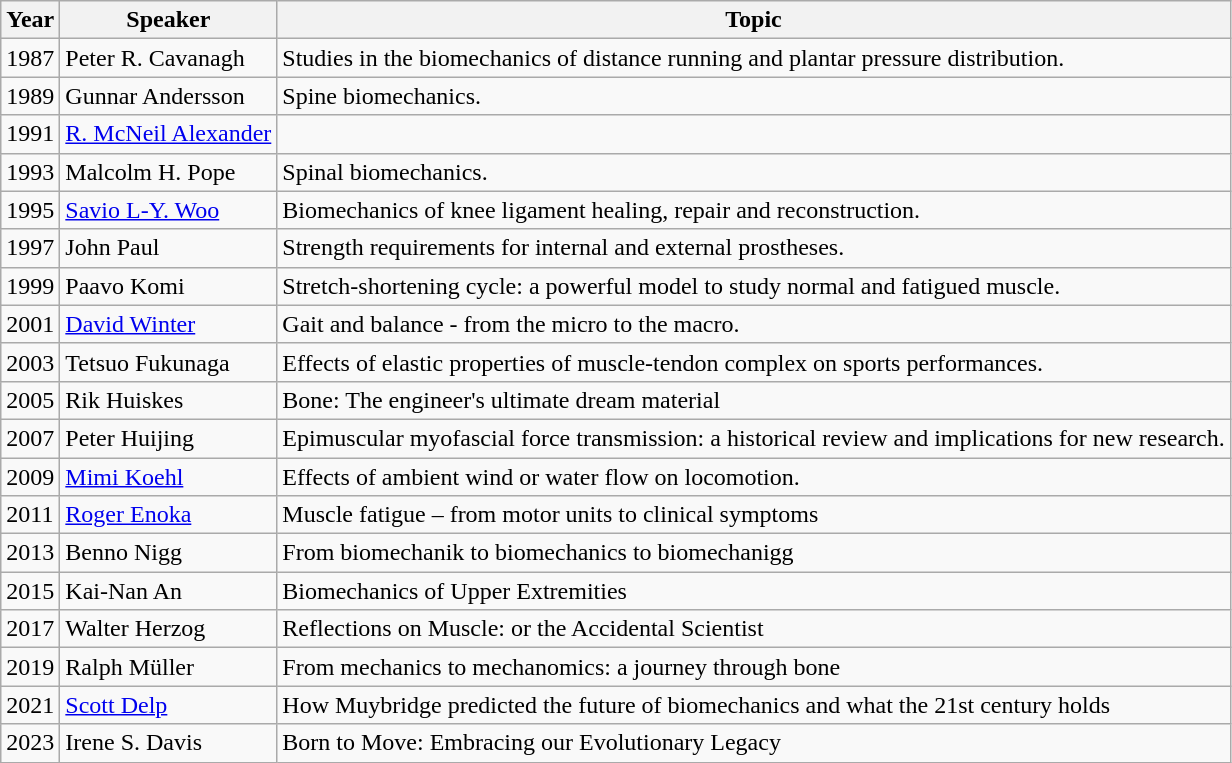<table class="wikitable">
<tr>
<th>Year</th>
<th>Speaker</th>
<th>Topic</th>
</tr>
<tr>
<td>1987</td>
<td>Peter R. Cavanagh</td>
<td>Studies in the biomechanics of distance running and plantar pressure distribution.</td>
</tr>
<tr>
<td>1989</td>
<td>Gunnar Andersson</td>
<td>Spine biomechanics.</td>
</tr>
<tr>
<td>1991</td>
<td><a href='#'>R. McNeil Alexander</a></td>
<td></td>
</tr>
<tr>
<td>1993</td>
<td>Malcolm H. Pope</td>
<td>Spinal biomechanics.</td>
</tr>
<tr>
<td>1995</td>
<td><a href='#'>Savio L-Y. Woo</a></td>
<td>Biomechanics of knee ligament healing, repair and reconstruction.</td>
</tr>
<tr>
<td>1997</td>
<td>John Paul</td>
<td>Strength requirements for internal and external prostheses.</td>
</tr>
<tr>
<td>1999</td>
<td>Paavo Komi</td>
<td>Stretch-shortening cycle: a powerful model to study normal and fatigued muscle.</td>
</tr>
<tr>
<td>2001</td>
<td><a href='#'>David Winter</a></td>
<td>Gait and balance - from the micro to the macro.</td>
</tr>
<tr>
<td>2003</td>
<td>Tetsuo Fukunaga</td>
<td>Effects of elastic properties of muscle-tendon complex on sports performances.</td>
</tr>
<tr>
<td>2005</td>
<td>Rik Huiskes</td>
<td>Bone: The engineer's ultimate dream material</td>
</tr>
<tr>
<td>2007</td>
<td>Peter Huijing</td>
<td>Epimuscular myofascial force transmission: a historical review and implications for new research.</td>
</tr>
<tr>
<td>2009</td>
<td><a href='#'>Mimi Koehl</a></td>
<td>Effects of ambient wind or water flow on locomotion.</td>
</tr>
<tr>
<td>2011</td>
<td><a href='#'>Roger Enoka</a></td>
<td>Muscle fatigue – from motor units to clinical symptoms</td>
</tr>
<tr>
<td>2013</td>
<td>Benno Nigg</td>
<td>From biomechanik to biomechanics to biomechanigg</td>
</tr>
<tr>
<td>2015</td>
<td>Kai-Nan An</td>
<td>Biomechanics of Upper Extremities</td>
</tr>
<tr>
<td>2017</td>
<td>Walter Herzog</td>
<td>Reflections on Muscle: or the Accidental Scientist</td>
</tr>
<tr>
<td>2019</td>
<td>Ralph Müller</td>
<td>From mechanics to mechanomics: a journey through bone</td>
</tr>
<tr>
<td>2021</td>
<td><a href='#'>Scott Delp</a></td>
<td>How Muybridge predicted the future of biomechanics and what the 21st century holds</td>
</tr>
<tr>
<td>2023</td>
<td>Irene S. Davis</td>
<td>Born to Move: Embracing our Evolutionary Legacy</td>
</tr>
</table>
